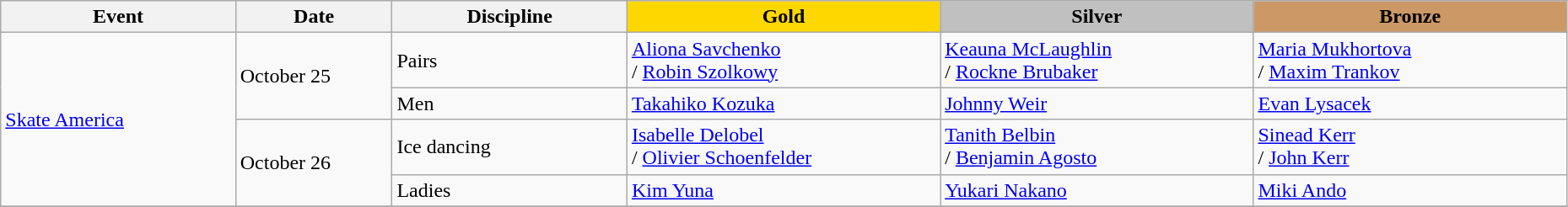<table class="wikitable" width="98%">
<tr>
<th width="15%">Event</th>
<th width="10%">Date</th>
<th width="15%">Discipline</th>
<td width = "20%" align="center" bgcolor="gold"><strong>Gold</strong></td>
<td width = "20%" align="center" bgcolor="silver"><strong>Silver</strong></td>
<td width = "20%" align="center" bgcolor="cc9966"><strong>Bronze</strong></td>
</tr>
<tr>
<td rowspan="4"> <a href='#'>Skate America</a></td>
<td rowspan="2">October 25</td>
<td>Pairs</td>
<td> <a href='#'>Aliona Savchenko</a> <br>/  <a href='#'>Robin Szolkowy</a></td>
<td> <a href='#'>Keauna McLaughlin</a> <br>/  <a href='#'>Rockne Brubaker</a></td>
<td> <a href='#'>Maria Mukhortova</a> <br>/  <a href='#'>Maxim Trankov</a></td>
</tr>
<tr>
<td>Men</td>
<td> <a href='#'>Takahiko Kozuka</a></td>
<td> <a href='#'>Johnny Weir</a></td>
<td> <a href='#'>Evan Lysacek</a></td>
</tr>
<tr>
<td rowspan = 2>October 26</td>
<td>Ice dancing</td>
<td> <a href='#'>Isabelle Delobel</a> <br>/  <a href='#'>Olivier Schoenfelder</a></td>
<td> <a href='#'>Tanith Belbin</a> <br>/  <a href='#'>Benjamin Agosto</a></td>
<td> <a href='#'>Sinead Kerr</a> <br>/  <a href='#'>John Kerr</a></td>
</tr>
<tr>
<td>Ladies</td>
<td> <a href='#'>Kim Yuna</a></td>
<td> <a href='#'>Yukari Nakano</a></td>
<td> <a href='#'>Miki Ando</a></td>
</tr>
<tr>
</tr>
</table>
